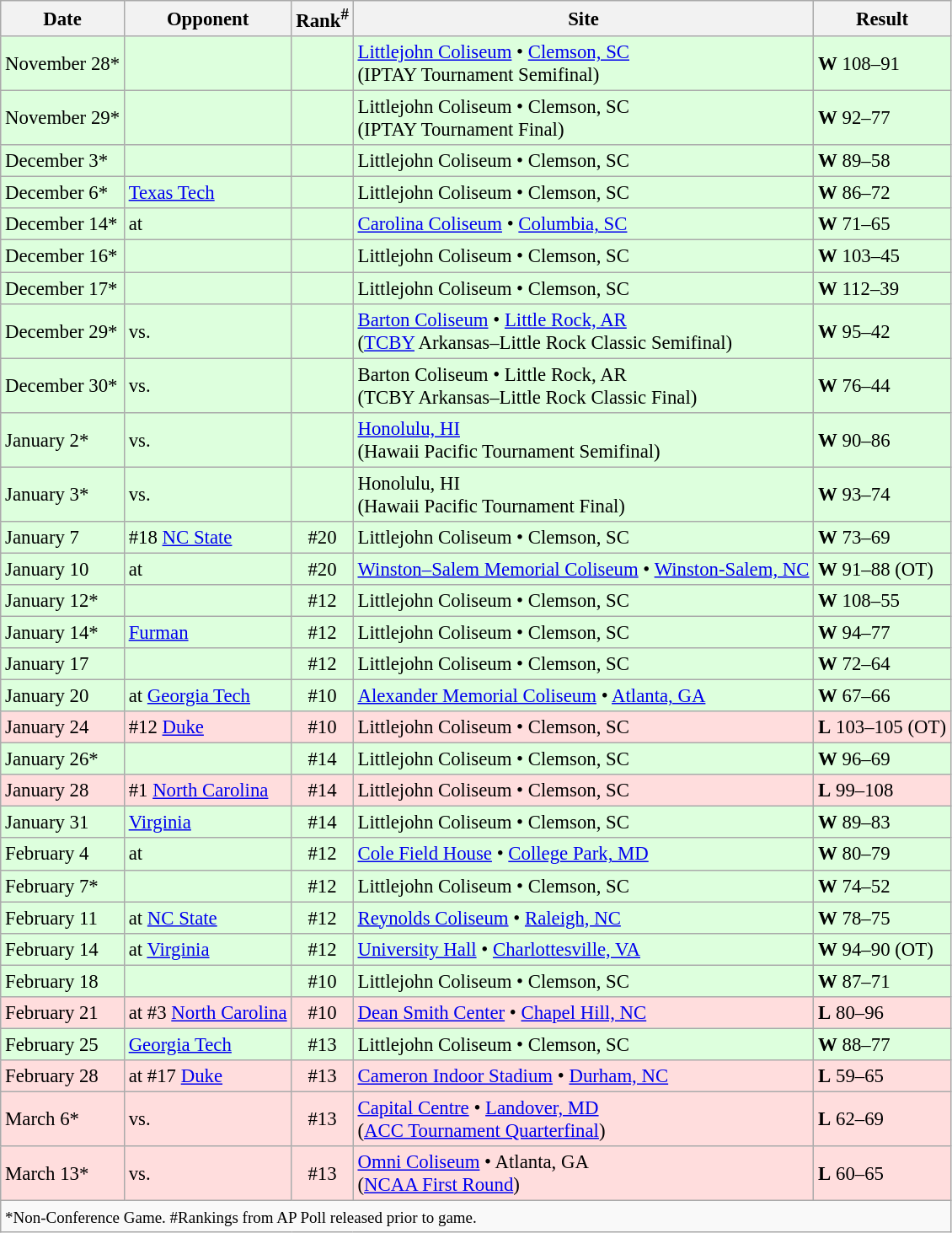<table class="wikitable" style="font-size:95%;">
<tr>
<th>Date</th>
<th>Opponent</th>
<th>Rank<sup>#</sup></th>
<th>Site</th>
<th>Result</th>
</tr>
<tr style="background: #ddffdd;">
<td>November 28*</td>
<td></td>
<td></td>
<td><a href='#'>Littlejohn Coliseum</a> • <a href='#'>Clemson, SC</a><br>(IPTAY Tournament Semifinal)</td>
<td><strong>W</strong> 108–91</td>
</tr>
<tr style="background: #ddffdd;">
<td>November 29*</td>
<td></td>
<td></td>
<td>Littlejohn Coliseum • Clemson, SC<br>(IPTAY Tournament Final)</td>
<td><strong>W</strong> 92–77</td>
</tr>
<tr style="background: #ddffdd;">
<td>December 3*</td>
<td></td>
<td></td>
<td>Littlejohn Coliseum • Clemson, SC</td>
<td><strong>W</strong> 89–58</td>
</tr>
<tr style="background: #ddffdd;">
<td>December 6*</td>
<td><a href='#'>Texas Tech</a></td>
<td></td>
<td>Littlejohn Coliseum • Clemson, SC</td>
<td><strong>W</strong> 86–72</td>
</tr>
<tr style="background: #ddffdd;">
<td>December 14*</td>
<td>at </td>
<td></td>
<td><a href='#'>Carolina Coliseum</a> • <a href='#'>Columbia, SC</a></td>
<td><strong>W</strong> 71–65</td>
</tr>
<tr style="background: #ddffdd;">
<td>December 16*</td>
<td></td>
<td></td>
<td>Littlejohn Coliseum • Clemson, SC</td>
<td><strong>W</strong> 103–45</td>
</tr>
<tr style="background: #ddffdd;">
<td>December 17*</td>
<td></td>
<td></td>
<td>Littlejohn Coliseum • Clemson, SC</td>
<td><strong>W</strong> 112–39</td>
</tr>
<tr style="background: #ddffdd;">
<td>December 29*</td>
<td>vs. </td>
<td></td>
<td><a href='#'>Barton Coliseum</a> • <a href='#'>Little Rock, AR</a><br>(<a href='#'>TCBY</a> Arkansas–Little Rock Classic Semifinal)</td>
<td><strong>W</strong> 95–42</td>
</tr>
<tr style="background: #ddffdd;">
<td>December 30*</td>
<td>vs. </td>
<td></td>
<td>Barton Coliseum • Little Rock, AR<br>(TCBY Arkansas–Little Rock Classic Final)</td>
<td><strong>W</strong> 76–44</td>
</tr>
<tr style="background: #ddffdd;">
<td>January 2*</td>
<td>vs. </td>
<td></td>
<td><a href='#'>Honolulu, HI</a><br>(Hawaii Pacific Tournament Semifinal)</td>
<td><strong>W</strong> 90–86</td>
</tr>
<tr style="background: #ddffdd;">
<td>January 3*</td>
<td>vs. </td>
<td></td>
<td>Honolulu, HI<br>(Hawaii Pacific Tournament Final)</td>
<td><strong>W</strong> 93–74</td>
</tr>
<tr style="background: #ddffdd;">
<td>January 7</td>
<td>#18 <a href='#'>NC State</a></td>
<td align=center>#20</td>
<td>Littlejohn Coliseum • Clemson, SC</td>
<td><strong>W</strong> 73–69</td>
</tr>
<tr style="background: #ddffdd;">
<td>January 10</td>
<td>at </td>
<td align=center>#20</td>
<td><a href='#'>Winston–Salem Memorial Coliseum</a> • <a href='#'>Winston-Salem, NC</a></td>
<td><strong>W</strong> 91–88 (OT)</td>
</tr>
<tr style="background: #ddffdd;">
<td>January 12*</td>
<td></td>
<td align=center>#12</td>
<td>Littlejohn Coliseum • Clemson, SC</td>
<td><strong>W</strong> 108–55</td>
</tr>
<tr style="background: #ddffdd;">
<td>January 14*</td>
<td><a href='#'>Furman</a></td>
<td align=center>#12</td>
<td>Littlejohn Coliseum • Clemson, SC</td>
<td><strong>W</strong> 94–77</td>
</tr>
<tr style="background: #ddffdd;">
<td>January 17</td>
<td></td>
<td align=center>#12</td>
<td>Littlejohn Coliseum • Clemson, SC</td>
<td><strong>W</strong> 72–64</td>
</tr>
<tr style="background: #ddffdd;">
<td>January 20</td>
<td>at <a href='#'>Georgia Tech</a></td>
<td align=center>#10</td>
<td><a href='#'>Alexander Memorial Coliseum</a> • <a href='#'>Atlanta, GA</a></td>
<td><strong>W</strong> 67–66</td>
</tr>
<tr style="background: #ffdddd;">
<td>January 24</td>
<td>#12 <a href='#'>Duke</a></td>
<td align=center>#10</td>
<td>Littlejohn Coliseum • Clemson, SC</td>
<td><strong>L</strong> 103–105 (OT)</td>
</tr>
<tr style="background: #ddffdd;">
<td>January 26*</td>
<td></td>
<td align=center>#14</td>
<td>Littlejohn Coliseum • Clemson, SC</td>
<td><strong>W</strong> 96–69</td>
</tr>
<tr style="background: #ffdddd;">
<td>January 28</td>
<td>#1 <a href='#'>North Carolina</a></td>
<td align=center>#14</td>
<td>Littlejohn Coliseum • Clemson, SC</td>
<td><strong>L</strong> 99–108</td>
</tr>
<tr style="background: #ddffdd;">
<td>January 31</td>
<td><a href='#'>Virginia</a></td>
<td align=center>#14</td>
<td>Littlejohn Coliseum • Clemson, SC</td>
<td><strong>W</strong> 89–83</td>
</tr>
<tr style="background: #ddffdd;">
<td>February 4</td>
<td>at </td>
<td align=center>#12</td>
<td><a href='#'>Cole Field House</a> • <a href='#'>College Park, MD</a></td>
<td><strong>W</strong> 80–79</td>
</tr>
<tr style="background: #ddffdd;">
<td>February 7*</td>
<td></td>
<td align=center>#12</td>
<td>Littlejohn Coliseum • Clemson, SC</td>
<td><strong>W</strong> 74–52</td>
</tr>
<tr style="background: #ddffdd;">
<td>February 11</td>
<td>at <a href='#'>NC State</a></td>
<td align=center>#12</td>
<td><a href='#'>Reynolds Coliseum</a> • <a href='#'>Raleigh, NC</a></td>
<td><strong>W</strong> 78–75</td>
</tr>
<tr style="background: #ddffdd;">
<td>February 14</td>
<td>at <a href='#'>Virginia</a></td>
<td align=center>#12</td>
<td><a href='#'>University Hall</a> • <a href='#'>Charlottesville, VA</a></td>
<td><strong>W</strong> 94–90 (OT)</td>
</tr>
<tr style="background: #ddffdd;">
<td>February 18</td>
<td></td>
<td align=center>#10</td>
<td>Littlejohn Coliseum • Clemson, SC</td>
<td><strong>W</strong> 87–71</td>
</tr>
<tr style="background: #ffdddd;">
<td>February 21</td>
<td>at #3 <a href='#'>North Carolina</a></td>
<td align=center>#10</td>
<td><a href='#'>Dean Smith Center</a> • <a href='#'>Chapel Hill, NC</a></td>
<td><strong>L</strong> 80–96</td>
</tr>
<tr style="background: #ddffdd;">
<td>February 25</td>
<td><a href='#'>Georgia Tech</a></td>
<td align=center>#13</td>
<td>Littlejohn Coliseum • Clemson, SC</td>
<td><strong>W</strong> 88–77</td>
</tr>
<tr style="background: #ffdddd;">
<td>February 28</td>
<td>at #17 <a href='#'>Duke</a></td>
<td align=center>#13</td>
<td><a href='#'>Cameron Indoor Stadium</a> • <a href='#'>Durham, NC</a></td>
<td><strong>L</strong> 59–65</td>
</tr>
<tr style="background: #ffdddd;">
<td>March 6*</td>
<td>vs. </td>
<td align=center>#13</td>
<td><a href='#'>Capital Centre</a> • <a href='#'>Landover, MD</a><br>(<a href='#'>ACC Tournament Quarterfinal</a>)</td>
<td><strong>L</strong> 62–69</td>
</tr>
<tr style="background: #ffdddd;">
<td>March 13*</td>
<td>vs. </td>
<td align=center>#13</td>
<td><a href='#'>Omni Coliseum</a> • Atlanta, GA<br>(<a href='#'>NCAA First Round</a>)</td>
<td><strong>L</strong> 60–65</td>
</tr>
<tr style="background:#f9f9f9;">
<td colspan=5><small>*Non-Conference Game. #Rankings from AP Poll released prior to game.</small></td>
</tr>
</table>
